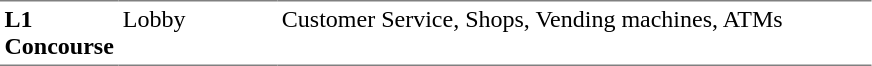<table table border=0 cellspacing=0 cellpadding=3>
<tr>
<td style="border-bottom:solid 1px gray; border-top:solid 1px gray;" valign=top width=50><strong>L1<br>Concourse</strong></td>
<td style="border-bottom:solid 1px gray; border-top:solid 1px gray;" valign=top width=100>Lobby</td>
<td style="border-bottom:solid 1px gray; border-top:solid 1px gray;" valign=top width=390>Customer Service, Shops, Vending machines, ATMs</td>
</tr>
</table>
